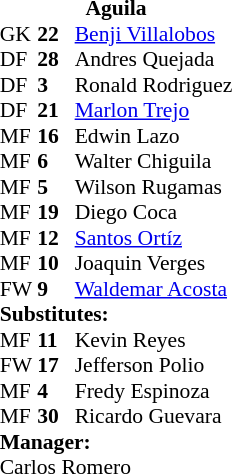<table style="font-size: 90%" cellspacing="0" cellpadding="0" align=center>
<tr>
<td colspan="5" style="padding-top: 0.6em; text-align:center"><strong>Aguila</strong></td>
</tr>
<tr>
<th width="25"></th>
<th width="25"></th>
</tr>
<tr>
<td>GK</td>
<td><strong>22</strong></td>
<td> <a href='#'>Benji Villalobos</a></td>
</tr>
<tr>
<td>DF</td>
<td><strong>28</strong></td>
<td> Andres Quejada</td>
</tr>
<tr>
<td>DF</td>
<td><strong>3</strong></td>
<td> Ronald Rodriguez</td>
</tr>
<tr>
<td>DF</td>
<td><strong>21</strong></td>
<td> <a href='#'>Marlon Trejo</a></td>
</tr>
<tr>
<td>MF</td>
<td><strong>16</strong></td>
<td> Edwin Lazo</td>
<td></td>
</tr>
<tr>
<td>MF</td>
<td><strong>6</strong></td>
<td> Walter Chiguila</td>
<td></td>
<td> </td>
</tr>
<tr>
<td>MF</td>
<td><strong>5</strong></td>
<td> Wilson Rugamas</td>
</tr>
<tr>
<td>MF</td>
<td><strong>19</strong></td>
<td> Diego Coca</td>
<td></td>
</tr>
<tr>
<td>MF</td>
<td><strong>12</strong></td>
<td> <a href='#'>Santos Ortíz</a></td>
<td></td>
<td> </td>
</tr>
<tr>
<td>MF</td>
<td><strong>10</strong></td>
<td> Joaquin Verges</td>
<td></td>
</tr>
<tr>
<td>FW</td>
<td><strong>9</strong></td>
<td> <a href='#'>Waldemar Acosta</a></td>
</tr>
<tr>
<td colspan=5><strong>Substitutes:</strong></td>
</tr>
<tr>
<td>MF</td>
<td><strong>11</strong></td>
<td> Kevin Reyes</td>
<td></td>
<td></td>
</tr>
<tr>
<td>FW</td>
<td><strong>17</strong></td>
<td> Jefferson Polio</td>
<td></td>
<td></td>
</tr>
<tr>
<td>MF</td>
<td><strong>4</strong></td>
<td> Fredy Espinoza</td>
<td></td>
<td></td>
</tr>
<tr>
<td>MF</td>
<td><strong>30</strong></td>
<td> Ricardo Guevara</td>
<td></td>
<td></td>
</tr>
<tr>
<td colspan=5><strong>Manager:</strong></td>
</tr>
<tr>
<td colspan=5> Carlos Romero</td>
</tr>
</table>
